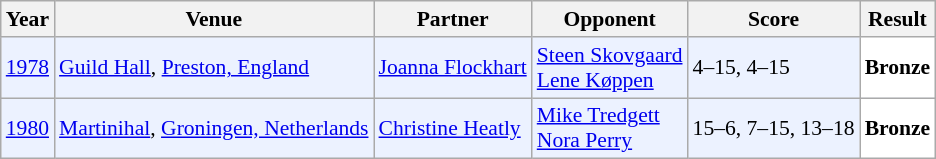<table class="sortable wikitable" style="font-size: 90%;">
<tr>
<th>Year</th>
<th>Venue</th>
<th>Partner</th>
<th>Opponent</th>
<th>Score</th>
<th>Result</th>
</tr>
<tr style="background:#ECF2FF">
<td align="center"><a href='#'>1978</a></td>
<td align="left"><a href='#'>Guild Hall</a>, <a href='#'>Preston, England</a></td>
<td align="left"> <a href='#'>Joanna Flockhart</a></td>
<td align="left"> <a href='#'>Steen Skovgaard</a><br>  <a href='#'>Lene Køppen</a></td>
<td align="left">4–15, 4–15</td>
<td style="text-align:left; background:white"> <strong>Bronze</strong></td>
</tr>
<tr style="background:#ECF2FF">
<td align="center"><a href='#'>1980</a></td>
<td align="left"><a href='#'>Martinihal</a>, <a href='#'>Groningen, Netherlands</a></td>
<td align="left"> <a href='#'>Christine Heatly</a></td>
<td align="left"> <a href='#'>Mike Tredgett</a><br>  <a href='#'>Nora Perry</a></td>
<td align="left">15–6, 7–15, 13–18</td>
<td style="text-align:left; background:white"> <strong>Bronze</strong></td>
</tr>
</table>
